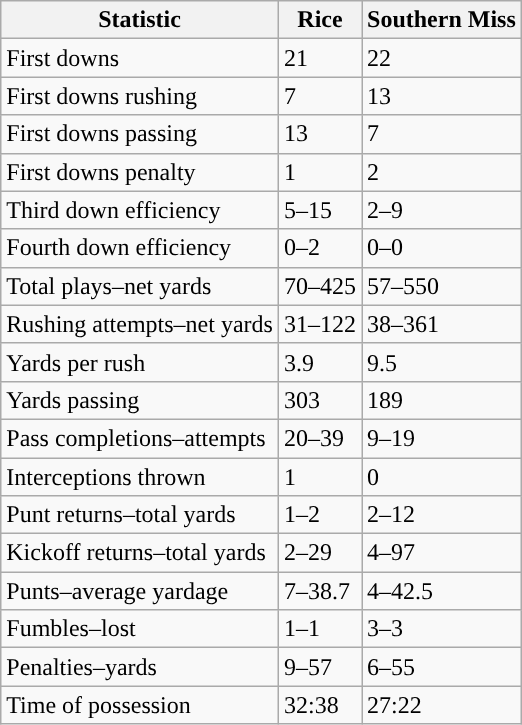<table class="wikitable">
<tr>
<th>Statistic</th>
<th><strong>Rice</strong></th>
<th><strong>Southern Miss</strong></th>
</tr>
<tr>
<td>First downs</td>
<td>21</td>
<td>22</td>
</tr>
<tr>
<td>First downs rushing</td>
<td>7</td>
<td>13</td>
</tr>
<tr>
<td>First downs passing</td>
<td>13</td>
<td>7</td>
</tr>
<tr>
<td>First downs penalty</td>
<td>1</td>
<td>2</td>
</tr>
<tr>
<td>Third down efficiency</td>
<td>5–15</td>
<td>2–9</td>
</tr>
<tr>
<td>Fourth down efficiency</td>
<td>0–2</td>
<td>0–0</td>
</tr>
<tr>
<td>Total plays–net yards</td>
<td>70–425</td>
<td>57–550</td>
</tr>
<tr>
<td>Rushing attempts–net yards</td>
<td>31–122</td>
<td>38–361</td>
</tr>
<tr>
<td>Yards per rush</td>
<td>3.9</td>
<td>9.5</td>
</tr>
<tr>
<td>Yards passing</td>
<td>303</td>
<td>189</td>
</tr>
<tr>
<td>Pass completions–attempts</td>
<td>20–39</td>
<td>9–19</td>
</tr>
<tr>
<td>Interceptions thrown</td>
<td>1</td>
<td>0</td>
</tr>
<tr>
<td>Punt returns–total yards</td>
<td>1–2</td>
<td>2–12</td>
</tr>
<tr>
<td>Kickoff returns–total yards</td>
<td>2–29</td>
<td>4–97</td>
</tr>
<tr>
<td>Punts–average yardage</td>
<td>7–38.7</td>
<td>4–42.5</td>
</tr>
<tr>
<td>Fumbles–lost</td>
<td>1–1</td>
<td>3–3</td>
</tr>
<tr>
<td>Penalties–yards</td>
<td>9–57</td>
<td>6–55</td>
</tr>
<tr>
<td>Time of possession</td>
<td>32:38</td>
<td>27:22</td>
</tr>
</table>
